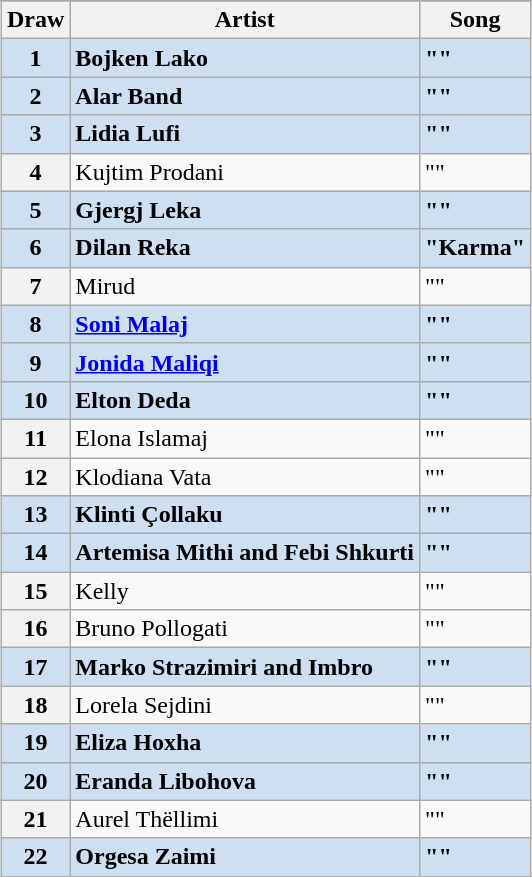<table class="sortable wikitable plainrowheaders" style="margin: 1em auto 1em auto;">
<tr>
</tr>
<tr>
<th scope="col">Draw</th>
<th scope="col">Artist</th>
<th scope="col">Song</th>
</tr>
<tr style="font-weight:bold; background:#CEDFF2;">
<th scope="row" style="text-align:center; font-weight:bold; background:#CEDFF2;">1</th>
<td>Bojken Lako</td>
<td>""</td>
</tr>
<tr style="font-weight:bold; background:#CEDFF2;">
<th scope="row" style="text-align:center; font-weight:bold; background:#CEDFF2;">2</th>
<td>Alar Band</td>
<td>""</td>
</tr>
<tr style="font-weight:bold; background:#CEDFF2;">
<th scope="row" style="text-align:center; font-weight:bold; background:#CEDFF2;">3</th>
<td>Lidia Lufi</td>
<td>""</td>
</tr>
<tr>
<th scope="row" style="text-align:center;">4</th>
<td>Kujtim Prodani</td>
<td>""</td>
</tr>
<tr style="font-weight:bold; background:#CEDFF2;">
<th scope="row" style="text-align:center; font-weight:bold; background:#CEDFF2;">5</th>
<td>Gjergj Leka</td>
<td>""</td>
</tr>
<tr style="font-weight:bold; background:#CEDFF2;">
<th scope="row" style="text-align:center; font-weight:bold; background:#CEDFF2;">6</th>
<td>Dilan Reka</td>
<td>"Karma"</td>
</tr>
<tr>
<th scope="row" style="text-align:center;">7</th>
<td>Mirud</td>
<td>""</td>
</tr>
<tr style="font-weight:bold; background:#CEDFF2;">
<th scope="row" style="text-align:center; font-weight:bold; background:#CEDFF2;">8</th>
<td><a href='#'>Soni Malaj</a></td>
<td>""</td>
</tr>
<tr style="font-weight:bold; background:#CEDFF2;">
<th scope="row" style="text-align:center; font-weight:bold; background:#CEDFF2;">9</th>
<td><a href='#'>Jonida Maliqi</a></td>
<td>""</td>
</tr>
<tr style="font-weight:bold; background:#CEDFF2;">
<th scope="row" style="text-align:center; font-weight:bold; background:#CEDFF2;">10</th>
<td>Elton Deda</td>
<td>""</td>
</tr>
<tr>
<th scope="row" style="text-align:center;">11</th>
<td>Elona Islamaj</td>
<td>""</td>
</tr>
<tr>
<th scope="row" style="text-align:center;">12</th>
<td>Klodiana Vata</td>
<td>""</td>
</tr>
<tr style="font-weight:bold; background:#CEDFF2;">
<th scope="row" style="text-align:center; font-weight:bold; background:#CEDFF2;">13</th>
<td>Klinti Çollaku</td>
<td>""</td>
</tr>
<tr style="font-weight:bold; background:#CEDFF2;">
<th scope="row" style="text-align:center; font-weight:bold; background:#CEDFF2;">14</th>
<td>Artemisa Mithi and Febi Shkurti</td>
<td>""</td>
</tr>
<tr>
<th scope="row" style="text-align:center;">15</th>
<td>Kelly</td>
<td>""</td>
</tr>
<tr>
<th scope="row" style="text-align:center;">16</th>
<td>Bruno Pollogati</td>
<td>""</td>
</tr>
<tr style="font-weight:bold; background:#CEDFF2;">
<th scope="row" style="text-align:center; font-weight:bold; background:#CEDFF2;">17</th>
<td>Marko Strazimiri and Imbro</td>
<td>""</td>
</tr>
<tr>
<th scope="row" style="text-align:center;">18</th>
<td>Lorela Sejdini</td>
<td>""</td>
</tr>
<tr style="font-weight:bold; background:#CEDFF2;">
<th scope="row" style="text-align:center; font-weight:bold; background:#CEDFF2;">19</th>
<td>Eliza Hoxha</td>
<td>""</td>
</tr>
<tr style="font-weight:bold; background:#CEDFF2;">
<th scope="row" style="text-align:center; font-weight:bold; background:#CEDFF2;">20</th>
<td>Eranda Libohova</td>
<td>""</td>
</tr>
<tr>
<th scope="row" style="text-align:center;">21</th>
<td>Aurel Thëllimi</td>
<td>""</td>
</tr>
<tr style="font-weight:bold; background:#CEDFF2;">
<th scope="row" style="text-align:center; font-weight:bold; background:#CEDFF2;">22</th>
<td>Orgesa Zaimi</td>
<td>""</td>
</tr>
</table>
